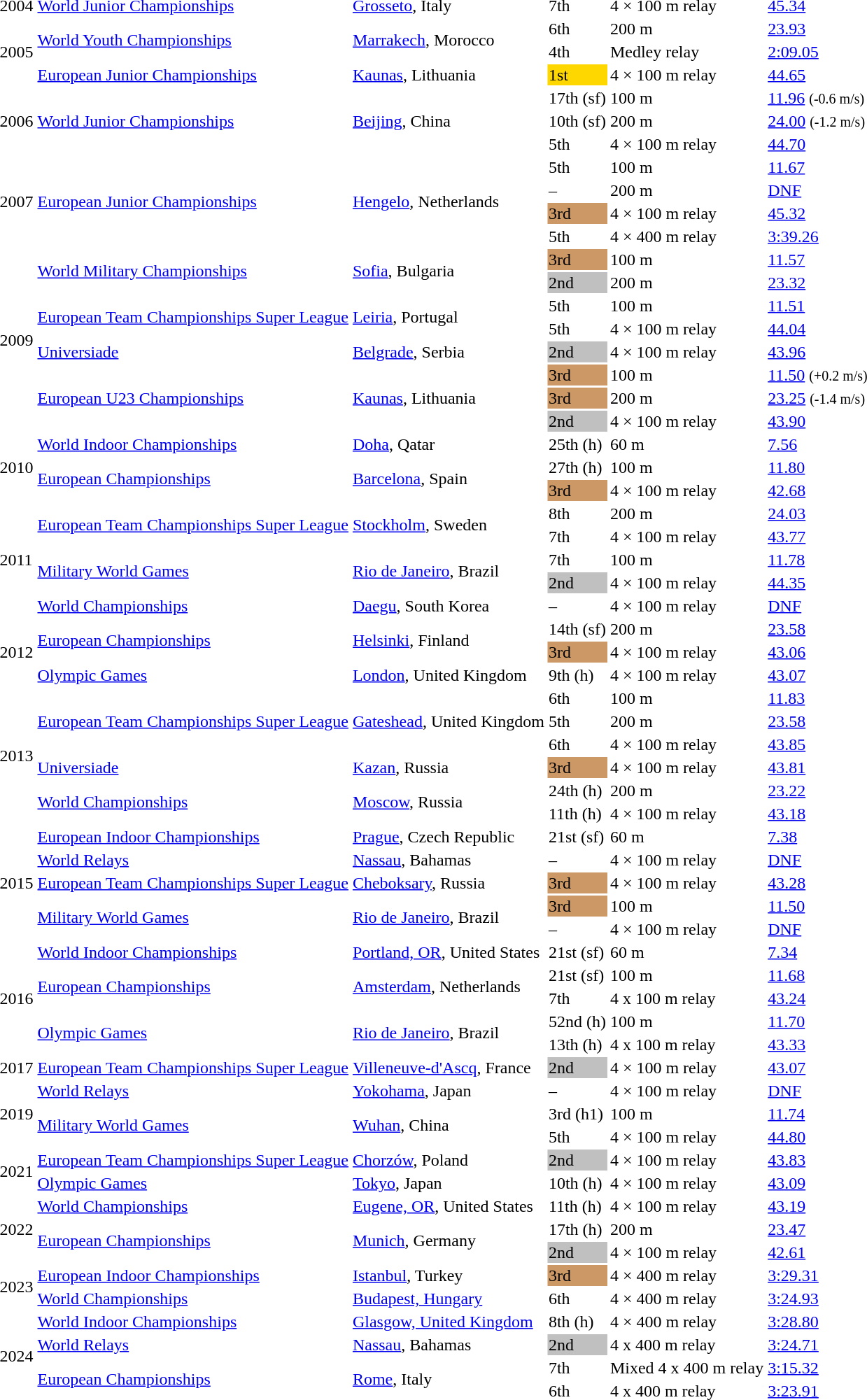<table>
<tr>
<td>2004</td>
<td><a href='#'>World Junior Championships</a></td>
<td><a href='#'>Grosseto</a>, Italy</td>
<td>7th</td>
<td>4 × 100 m relay</td>
<td><a href='#'>45.34</a></td>
</tr>
<tr>
<td rowspan=3>2005</td>
<td rowspan=2><a href='#'>World Youth Championships</a></td>
<td rowspan=2><a href='#'>Marrakech</a>, Morocco</td>
<td>6th</td>
<td>200 m</td>
<td><a href='#'>23.93</a></td>
</tr>
<tr>
<td>4th</td>
<td>Medley relay</td>
<td><a href='#'>2:09.05</a></td>
</tr>
<tr>
<td><a href='#'>European Junior Championships</a></td>
<td><a href='#'>Kaunas</a>, Lithuania</td>
<td bgcolor=gold>1st</td>
<td>4 × 100 m relay</td>
<td><a href='#'>44.65</a></td>
</tr>
<tr>
<td rowspan=3>2006</td>
<td rowspan=3><a href='#'>World Junior Championships</a></td>
<td rowspan=3><a href='#'>Beijing</a>, China</td>
<td>17th (sf)</td>
<td>100 m</td>
<td><a href='#'>11.96</a> <small>(-0.6 m/s)</small></td>
</tr>
<tr>
<td>10th (sf)</td>
<td>200 m</td>
<td><a href='#'>24.00</a> <small>(-1.2 m/s)</small></td>
</tr>
<tr>
<td>5th</td>
<td>4 × 100 m relay</td>
<td><a href='#'>44.70</a></td>
</tr>
<tr>
<td rowspan=4>2007</td>
<td rowspan=4><a href='#'>European Junior Championships</a></td>
<td rowspan=4><a href='#'>Hengelo</a>, Netherlands</td>
<td>5th</td>
<td>100 m</td>
<td><a href='#'>11.67</a></td>
</tr>
<tr>
<td>–</td>
<td>200 m</td>
<td><a href='#'>DNF</a></td>
</tr>
<tr>
<td bgcolor=cc9966>3rd</td>
<td>4 × 100 m relay</td>
<td><a href='#'>45.32</a></td>
</tr>
<tr>
<td>5th</td>
<td>4 × 400 m relay</td>
<td><a href='#'>3:39.26</a></td>
</tr>
<tr>
<td rowspan=8>2009</td>
<td rowspan=2><a href='#'>World Military Championships</a></td>
<td rowspan=2><a href='#'>Sofia</a>, Bulgaria</td>
<td bgcolor=cc9966>3rd</td>
<td>100 m</td>
<td><a href='#'>11.57</a></td>
</tr>
<tr>
<td bgcolor=silver>2nd</td>
<td>200 m</td>
<td><a href='#'>23.32</a></td>
</tr>
<tr>
<td rowspan=2><a href='#'>European Team Championships Super League</a></td>
<td rowspan=2><a href='#'>Leiria</a>, Portugal</td>
<td>5th</td>
<td>100 m</td>
<td><a href='#'>11.51</a></td>
</tr>
<tr>
<td>5th</td>
<td>4 × 100 m relay</td>
<td><a href='#'>44.04</a></td>
</tr>
<tr>
<td><a href='#'>Universiade</a></td>
<td><a href='#'>Belgrade</a>, Serbia</td>
<td bgcolor=silver>2nd</td>
<td>4 × 100 m relay</td>
<td><a href='#'>43.96</a></td>
</tr>
<tr>
<td rowspan=3><a href='#'>European U23 Championships</a></td>
<td rowspan=3><a href='#'>Kaunas</a>, Lithuania</td>
<td bgcolor=cc9966>3rd</td>
<td>100 m</td>
<td><a href='#'>11.50</a> <small>(+0.2 m/s)</small></td>
</tr>
<tr>
<td bgcolor=cc9966>3rd</td>
<td>200 m</td>
<td><a href='#'>23.25</a> <small>(-1.4 m/s)</small></td>
</tr>
<tr>
<td bgcolor=silver>2nd</td>
<td>4 × 100 m relay</td>
<td><a href='#'>43.90</a></td>
</tr>
<tr>
<td rowspan=3>2010</td>
<td><a href='#'>World Indoor Championships</a></td>
<td><a href='#'>Doha</a>, Qatar</td>
<td>25th (h)</td>
<td>60 m</td>
<td><a href='#'>7.56</a></td>
</tr>
<tr>
<td rowspan=2><a href='#'>European Championships</a></td>
<td rowspan=2><a href='#'>Barcelona</a>, Spain</td>
<td>27th (h)</td>
<td>100 m</td>
<td><a href='#'>11.80</a></td>
</tr>
<tr>
<td bgcolor=cc9966>3rd</td>
<td>4 × 100 m relay</td>
<td><a href='#'>42.68</a></td>
</tr>
<tr>
<td rowspan=5>2011</td>
<td rowspan=2><a href='#'>European Team Championships Super League</a></td>
<td rowspan=2><a href='#'>Stockholm</a>, Sweden</td>
<td>8th</td>
<td>200 m</td>
<td><a href='#'>24.03</a></td>
</tr>
<tr>
<td>7th</td>
<td>4 × 100 m relay</td>
<td><a href='#'>43.77</a></td>
</tr>
<tr>
<td rowspan=2><a href='#'>Military World Games</a></td>
<td rowspan=2><a href='#'>Rio de Janeiro</a>, Brazil</td>
<td>7th</td>
<td>100 m</td>
<td><a href='#'>11.78</a></td>
</tr>
<tr>
<td bgcolor=silver>2nd</td>
<td>4 × 100 m relay</td>
<td><a href='#'>44.35</a></td>
</tr>
<tr>
<td><a href='#'>World Championships</a></td>
<td><a href='#'>Daegu</a>, South Korea</td>
<td>–</td>
<td>4 × 100 m relay</td>
<td><a href='#'>DNF</a></td>
</tr>
<tr>
<td rowspan=3>2012</td>
<td rowspan=2><a href='#'>European Championships</a></td>
<td rowspan=2><a href='#'>Helsinki</a>, Finland</td>
<td>14th (sf)</td>
<td>200 m</td>
<td><a href='#'>23.58</a></td>
</tr>
<tr>
<td bgcolor=cc9966>3rd</td>
<td>4 × 100 m relay</td>
<td><a href='#'>43.06</a></td>
</tr>
<tr>
<td><a href='#'>Olympic Games</a></td>
<td><a href='#'>London</a>, United Kingdom</td>
<td>9th (h)</td>
<td>4 × 100 m relay</td>
<td><a href='#'>43.07</a></td>
</tr>
<tr>
<td rowspan=6>2013</td>
<td rowspan=3><a href='#'>European Team Championships Super League</a></td>
<td rowspan=3><a href='#'>Gateshead</a>, United Kingdom</td>
<td>6th</td>
<td>100 m</td>
<td><a href='#'>11.83</a></td>
</tr>
<tr>
<td>5th</td>
<td>200 m</td>
<td><a href='#'>23.58</a></td>
</tr>
<tr>
<td>6th</td>
<td>4 × 100 m relay</td>
<td><a href='#'>43.85</a></td>
</tr>
<tr>
<td><a href='#'>Universiade</a></td>
<td><a href='#'>Kazan</a>, Russia</td>
<td bgcolor=cc9966>3rd</td>
<td>4 × 100 m relay</td>
<td><a href='#'>43.81</a></td>
</tr>
<tr>
<td rowspan=2><a href='#'>World Championships</a></td>
<td rowspan=2><a href='#'>Moscow</a>, Russia</td>
<td>24th (h)</td>
<td>200 m</td>
<td><a href='#'>23.22</a></td>
</tr>
<tr>
<td>11th (h)</td>
<td>4 × 100 m relay</td>
<td><a href='#'>43.18</a></td>
</tr>
<tr>
<td rowspan=5>2015</td>
<td><a href='#'>European Indoor Championships</a></td>
<td><a href='#'>Prague</a>, Czech Republic</td>
<td>21st (sf)</td>
<td>60 m</td>
<td><a href='#'>7.38</a></td>
</tr>
<tr>
<td><a href='#'>World Relays</a></td>
<td><a href='#'>Nassau</a>, Bahamas</td>
<td>–</td>
<td>4 × 100 m relay</td>
<td><a href='#'>DNF</a></td>
</tr>
<tr>
<td><a href='#'>European Team Championships Super League</a></td>
<td><a href='#'>Cheboksary</a>, Russia</td>
<td bgcolor=cc9966>3rd</td>
<td>4 × 100 m relay</td>
<td><a href='#'>43.28</a></td>
</tr>
<tr>
<td rowspan=2><a href='#'>Military World Games</a></td>
<td rowspan=2><a href='#'>Rio de Janeiro</a>, Brazil</td>
<td bgcolor=cc9966>3rd</td>
<td>100 m</td>
<td><a href='#'>11.50</a></td>
</tr>
<tr>
<td>–</td>
<td>4 × 100 m relay</td>
<td><a href='#'>DNF</a></td>
</tr>
<tr>
<td rowspan=5>2016</td>
<td><a href='#'>World Indoor Championships</a></td>
<td><a href='#'>Portland, OR</a>, United States</td>
<td>21st (sf)</td>
<td>60 m</td>
<td><a href='#'>7.34</a></td>
</tr>
<tr>
<td rowspan=2><a href='#'>European Championships</a></td>
<td rowspan=2><a href='#'>Amsterdam</a>, Netherlands</td>
<td>21st (sf)</td>
<td>100 m</td>
<td><a href='#'>11.68</a></td>
</tr>
<tr>
<td>7th</td>
<td>4 x 100 m relay</td>
<td><a href='#'>43.24</a></td>
</tr>
<tr>
<td rowspan=2><a href='#'>Olympic Games</a></td>
<td rowspan=2><a href='#'>Rio de Janeiro</a>, Brazil</td>
<td>52nd (h)</td>
<td>100 m</td>
<td><a href='#'>11.70</a></td>
</tr>
<tr>
<td>13th (h)</td>
<td>4 x 100 m relay</td>
<td><a href='#'>43.33</a></td>
</tr>
<tr>
<td>2017</td>
<td><a href='#'>European Team Championships Super League</a></td>
<td><a href='#'>Villeneuve-d'Ascq</a>, France</td>
<td bgcolor=silver>2nd</td>
<td>4 × 100 m relay</td>
<td><a href='#'>43.07</a></td>
</tr>
<tr>
<td rowspan=3>2019</td>
<td><a href='#'>World Relays</a></td>
<td><a href='#'>Yokohama</a>, Japan</td>
<td>–</td>
<td>4 × 100 m relay</td>
<td><a href='#'>DNF</a></td>
</tr>
<tr>
<td rowspan=2><a href='#'>Military World Games</a></td>
<td rowspan=2><a href='#'>Wuhan</a>, China</td>
<td>3rd (h1)</td>
<td>100 m</td>
<td><a href='#'>11.74</a></td>
</tr>
<tr>
<td>5th</td>
<td>4 × 100 m relay</td>
<td><a href='#'>44.80</a></td>
</tr>
<tr>
<td rowspan=2>2021</td>
<td><a href='#'>European Team Championships Super League</a></td>
<td><a href='#'>Chorzów</a>, Poland</td>
<td bgcolor=silver>2nd</td>
<td>4 × 100 m relay</td>
<td><a href='#'>43.83</a></td>
</tr>
<tr>
<td><a href='#'>Olympic Games</a></td>
<td><a href='#'>Tokyo</a>, Japan</td>
<td>10th (h)</td>
<td>4 × 100 m relay</td>
<td><a href='#'>43.09</a></td>
</tr>
<tr>
<td rowspan=3>2022</td>
<td><a href='#'>World Championships</a></td>
<td><a href='#'>Eugene, OR</a>, United States</td>
<td>11th (h)</td>
<td>4 × 100 m relay</td>
<td><a href='#'>43.19</a></td>
</tr>
<tr>
<td rowspan=2><a href='#'>European Championships</a></td>
<td rowspan=2><a href='#'>Munich</a>, Germany</td>
<td>17th (h)</td>
<td>200 m</td>
<td><a href='#'>23.47</a></td>
</tr>
<tr>
<td bgcolor=silver>2nd</td>
<td>4 × 100 m relay</td>
<td><a href='#'>42.61</a></td>
</tr>
<tr>
<td rowspan=2>2023</td>
<td><a href='#'>European Indoor Championships</a></td>
<td><a href='#'>Istanbul</a>, Turkey</td>
<td bgcolor=cc9966>3rd</td>
<td>4 × 400 m relay</td>
<td><a href='#'>3:29.31</a></td>
</tr>
<tr>
<td><a href='#'>World Championships</a></td>
<td><a href='#'>Budapest, Hungary</a></td>
<td>6th</td>
<td>4 × 400 m relay</td>
<td><a href='#'>3:24.93</a></td>
</tr>
<tr>
<td rowspan=4>2024</td>
<td><a href='#'>World Indoor Championships</a></td>
<td><a href='#'>Glasgow, United Kingdom</a></td>
<td>8th (h)</td>
<td>4 × 400 m relay</td>
<td><a href='#'>3:28.80</a></td>
</tr>
<tr>
<td><a href='#'>World Relays</a></td>
<td><a href='#'>Nassau</a>, Bahamas</td>
<td bgcolor=silver>2nd</td>
<td>4 x 400 m relay</td>
<td><a href='#'>3:24.71</a></td>
</tr>
<tr>
<td rowspan=2><a href='#'>European Championships</a></td>
<td rowspan=2><a href='#'>Rome</a>, Italy</td>
<td>7th</td>
<td>Mixed 4 x 400 m relay</td>
<td><a href='#'>3:15.32</a></td>
</tr>
<tr>
<td>6th</td>
<td>4 x 400 m relay</td>
<td><a href='#'>3:23.91</a></td>
</tr>
</table>
